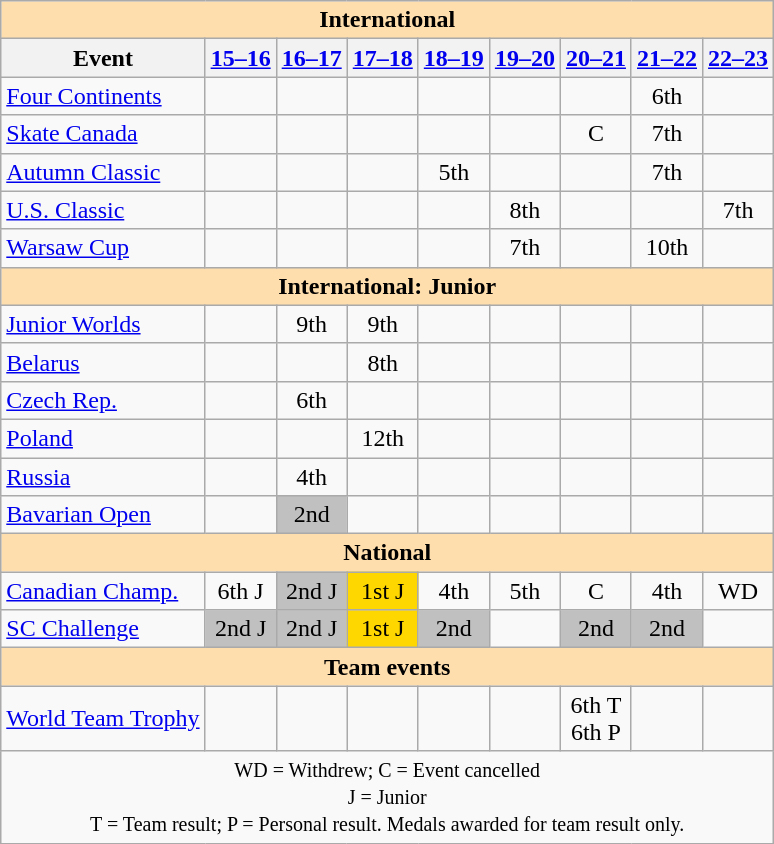<table class="wikitable" style="text-align:center">
<tr>
<th colspan="9" style="background-color: #ffdead; " align="center">International</th>
</tr>
<tr>
<th>Event</th>
<th><a href='#'>15–16</a></th>
<th><a href='#'>16–17</a></th>
<th><a href='#'>17–18</a></th>
<th><a href='#'>18–19</a></th>
<th><a href='#'>19–20</a></th>
<th><a href='#'>20–21</a></th>
<th><a href='#'>21–22</a></th>
<th><a href='#'>22–23</a></th>
</tr>
<tr>
<td align=left><a href='#'>Four Continents</a></td>
<td></td>
<td></td>
<td></td>
<td></td>
<td></td>
<td></td>
<td>6th</td>
<td></td>
</tr>
<tr>
<td align="left"> <a href='#'>Skate Canada</a></td>
<td></td>
<td></td>
<td></td>
<td></td>
<td></td>
<td>C</td>
<td>7th</td>
<td></td>
</tr>
<tr>
<td align="left"> <a href='#'>Autumn Classic</a></td>
<td></td>
<td></td>
<td></td>
<td>5th</td>
<td></td>
<td></td>
<td>7th</td>
<td></td>
</tr>
<tr>
<td align="left"> <a href='#'>U.S. Classic</a></td>
<td></td>
<td></td>
<td></td>
<td></td>
<td>8th</td>
<td></td>
<td></td>
<td>7th</td>
</tr>
<tr>
<td align="left"> <a href='#'>Warsaw Cup</a></td>
<td></td>
<td></td>
<td></td>
<td></td>
<td>7th</td>
<td></td>
<td>10th</td>
<td></td>
</tr>
<tr>
<th colspan="9" style="background-color: #ffdead; " align="center">International: Junior</th>
</tr>
<tr>
<td align="left"><a href='#'>Junior Worlds</a></td>
<td></td>
<td>9th</td>
<td>9th</td>
<td></td>
<td></td>
<td></td>
<td></td>
<td></td>
</tr>
<tr>
<td align="left"> <a href='#'>Belarus</a></td>
<td></td>
<td></td>
<td>8th</td>
<td></td>
<td></td>
<td></td>
<td></td>
<td></td>
</tr>
<tr>
<td align="left"> <a href='#'>Czech Rep.</a></td>
<td></td>
<td>6th</td>
<td></td>
<td></td>
<td></td>
<td></td>
<td></td>
<td></td>
</tr>
<tr>
<td align="left"> <a href='#'>Poland</a></td>
<td></td>
<td></td>
<td>12th</td>
<td></td>
<td></td>
<td></td>
<td></td>
<td></td>
</tr>
<tr>
<td align="left"> <a href='#'>Russia</a></td>
<td></td>
<td>4th</td>
<td></td>
<td></td>
<td></td>
<td></td>
<td></td>
<td></td>
</tr>
<tr>
<td align="left"><a href='#'>Bavarian Open</a></td>
<td></td>
<td bgcolor="silver">2nd</td>
<td></td>
<td></td>
<td></td>
<td></td>
<td></td>
<td></td>
</tr>
<tr>
<th colspan="9" style="background-color: #ffdead; " align="center">National</th>
</tr>
<tr>
<td align="left"><a href='#'>Canadian Champ.</a></td>
<td>6th J</td>
<td bgcolor="silver">2nd J</td>
<td bgcolor="gold">1st J</td>
<td>4th</td>
<td>5th</td>
<td>C</td>
<td>4th</td>
<td>WD</td>
</tr>
<tr>
<td align="left"><a href='#'>SC Challenge</a></td>
<td bgcolor="silver">2nd J</td>
<td bgcolor="silver">2nd J</td>
<td bgcolor="gold">1st J</td>
<td bgcolor="silver">2nd</td>
<td></td>
<td bgcolor="silver">2nd</td>
<td bgcolor="silver">2nd</td>
<td></td>
</tr>
<tr>
<th colspan="9" style="background-color: #ffdead; " align="center">Team events</th>
</tr>
<tr>
<td align="left"><a href='#'>World Team Trophy</a></td>
<td></td>
<td></td>
<td></td>
<td></td>
<td></td>
<td>6th T <br> 6th P</td>
<td></td>
<td></td>
</tr>
<tr>
<td colspan="9" align="center"><small>WD = Withdrew; C = Event cancelled<br>J = Junior<br>T = Team result; P = Personal result. Medals awarded for team result only.</small></td>
</tr>
</table>
